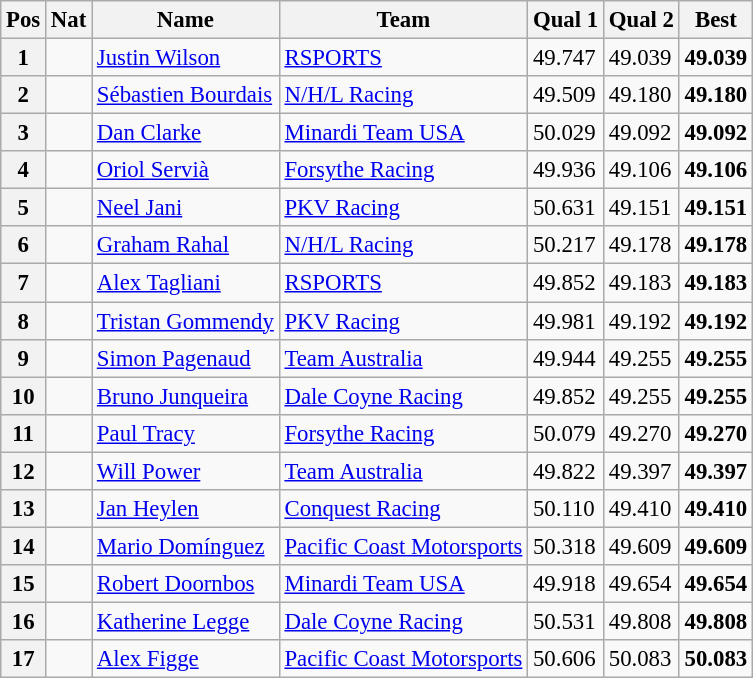<table class="wikitable" style="font-size: 95%;">
<tr>
<th>Pos</th>
<th>Nat</th>
<th>Name</th>
<th>Team</th>
<th>Qual 1</th>
<th>Qual 2</th>
<th>Best</th>
</tr>
<tr>
<th>1</th>
<td></td>
<td><a href='#'>Justin Wilson</a></td>
<td><a href='#'>RSPORTS</a></td>
<td>49.747</td>
<td>49.039</td>
<td><strong>49.039</strong></td>
</tr>
<tr>
<th>2</th>
<td></td>
<td><a href='#'>Sébastien Bourdais</a></td>
<td><a href='#'>N/H/L Racing</a></td>
<td>49.509</td>
<td>49.180</td>
<td><strong>49.180</strong></td>
</tr>
<tr>
<th>3</th>
<td></td>
<td><a href='#'>Dan Clarke</a></td>
<td><a href='#'>Minardi Team USA</a></td>
<td>50.029</td>
<td>49.092</td>
<td><strong>49.092</strong></td>
</tr>
<tr>
<th>4</th>
<td></td>
<td><a href='#'>Oriol Servià</a></td>
<td><a href='#'>Forsythe Racing</a></td>
<td>49.936</td>
<td>49.106</td>
<td><strong>49.106</strong></td>
</tr>
<tr>
<th>5</th>
<td></td>
<td><a href='#'>Neel Jani</a></td>
<td><a href='#'>PKV Racing</a></td>
<td>50.631</td>
<td>49.151</td>
<td><strong>49.151</strong></td>
</tr>
<tr>
<th>6</th>
<td></td>
<td><a href='#'>Graham Rahal</a></td>
<td><a href='#'>N/H/L Racing</a></td>
<td>50.217</td>
<td>49.178</td>
<td><strong>49.178</strong></td>
</tr>
<tr>
<th>7</th>
<td></td>
<td><a href='#'>Alex Tagliani</a></td>
<td><a href='#'>RSPORTS</a></td>
<td>49.852</td>
<td>49.183</td>
<td><strong>49.183</strong></td>
</tr>
<tr>
<th>8</th>
<td></td>
<td><a href='#'>Tristan Gommendy</a></td>
<td><a href='#'>PKV Racing</a></td>
<td>49.981</td>
<td>49.192</td>
<td><strong>49.192</strong></td>
</tr>
<tr>
<th>9</th>
<td></td>
<td><a href='#'>Simon Pagenaud</a></td>
<td><a href='#'>Team Australia</a></td>
<td>49.944</td>
<td>49.255</td>
<td><strong>49.255</strong></td>
</tr>
<tr>
<th>10</th>
<td></td>
<td><a href='#'>Bruno Junqueira</a></td>
<td><a href='#'>Dale Coyne Racing</a></td>
<td>49.852</td>
<td>49.255</td>
<td><strong>49.255</strong></td>
</tr>
<tr>
<th>11</th>
<td></td>
<td><a href='#'>Paul Tracy</a></td>
<td><a href='#'>Forsythe Racing</a></td>
<td>50.079</td>
<td>49.270</td>
<td><strong>49.270</strong></td>
</tr>
<tr>
<th>12</th>
<td></td>
<td><a href='#'>Will Power</a></td>
<td><a href='#'>Team Australia</a></td>
<td>49.822</td>
<td>49.397</td>
<td><strong>49.397</strong></td>
</tr>
<tr>
<th>13</th>
<td></td>
<td><a href='#'>Jan Heylen</a></td>
<td><a href='#'>Conquest Racing</a></td>
<td>50.110</td>
<td>49.410</td>
<td><strong>49.410</strong></td>
</tr>
<tr>
<th>14</th>
<td></td>
<td><a href='#'>Mario Domínguez</a></td>
<td><a href='#'>Pacific Coast Motorsports</a></td>
<td>50.318</td>
<td>49.609</td>
<td><strong>49.609</strong></td>
</tr>
<tr>
<th>15</th>
<td></td>
<td><a href='#'>Robert Doornbos</a></td>
<td><a href='#'>Minardi Team USA</a></td>
<td>49.918</td>
<td>49.654</td>
<td><strong>49.654</strong></td>
</tr>
<tr>
<th>16</th>
<td></td>
<td><a href='#'>Katherine Legge</a></td>
<td><a href='#'>Dale Coyne Racing</a></td>
<td>50.531</td>
<td>49.808</td>
<td><strong>49.808</strong></td>
</tr>
<tr>
<th>17</th>
<td></td>
<td><a href='#'>Alex Figge</a></td>
<td><a href='#'>Pacific Coast Motorsports</a></td>
<td>50.606</td>
<td>50.083</td>
<td><strong>50.083</strong></td>
</tr>
</table>
